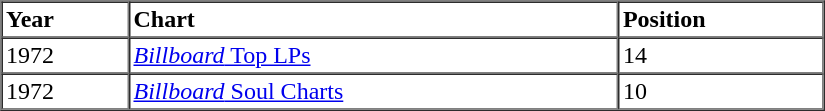<table border=1 cellspacing=0 cellpadding=2 width="550px">
<tr>
<th align="left">Year</th>
<th align="left">Chart</th>
<th align="left">Position</th>
</tr>
<tr>
<td align="left">1972</td>
<td align="left"><a href='#'><em>Billboard</em> Top LPs</a></td>
<td align="left">14</td>
</tr>
<tr>
<td align="left">1972</td>
<td align="left"><a href='#'><em>Billboard</em> Soul Charts</a></td>
<td align="left">10</td>
</tr>
<tr>
</tr>
</table>
